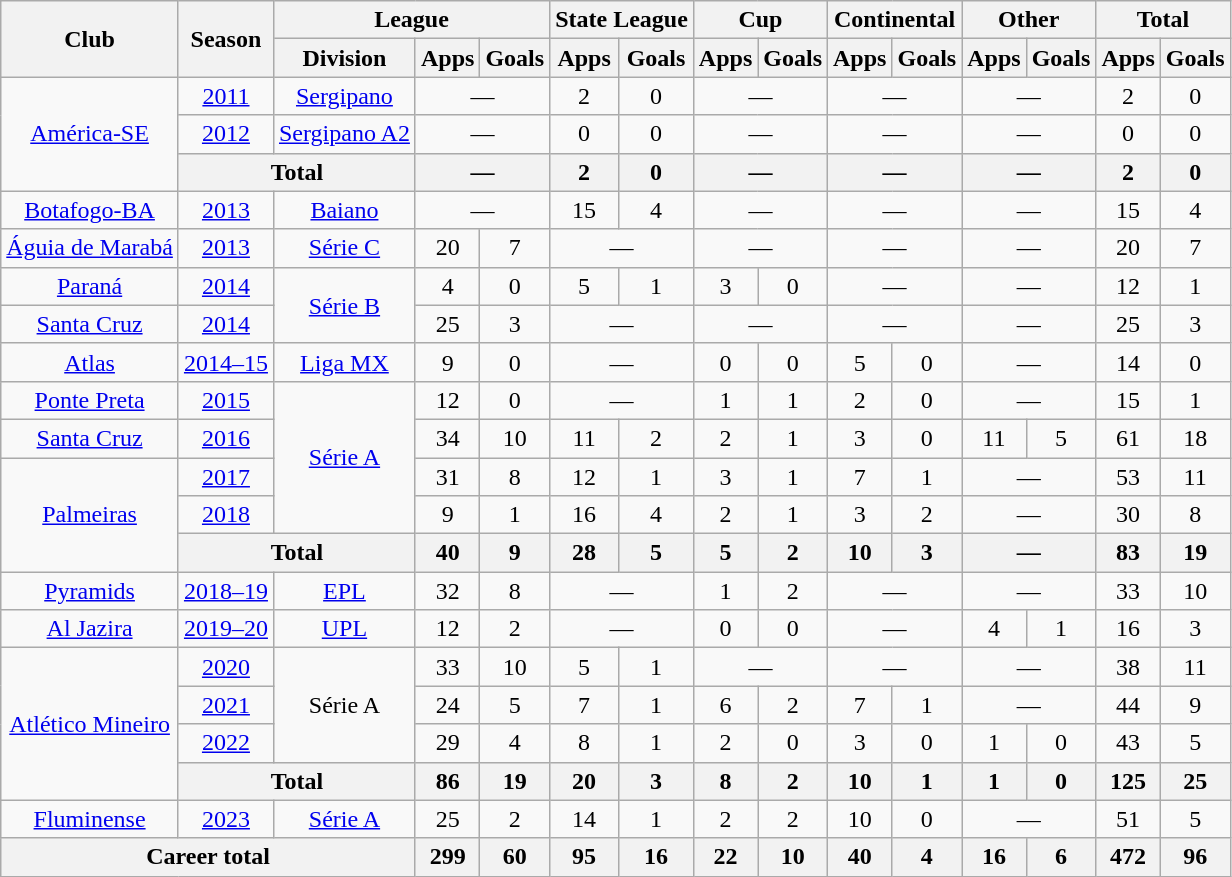<table class="wikitable" style="text-align: center;">
<tr>
<th rowspan="2">Club</th>
<th rowspan="2">Season</th>
<th colspan="3">League</th>
<th colspan="2">State League</th>
<th colspan="2">Cup</th>
<th colspan="2">Continental</th>
<th colspan="2">Other</th>
<th colspan="2">Total</th>
</tr>
<tr>
<th>Division</th>
<th>Apps</th>
<th>Goals</th>
<th>Apps</th>
<th>Goals</th>
<th>Apps</th>
<th>Goals</th>
<th>Apps</th>
<th>Goals</th>
<th>Apps</th>
<th>Goals</th>
<th>Apps</th>
<th>Goals</th>
</tr>
<tr>
<td rowspan="3" valign="center"><a href='#'>América-SE</a></td>
<td><a href='#'>2011</a></td>
<td><a href='#'>Sergipano</a></td>
<td colspan="2">—</td>
<td>2</td>
<td>0</td>
<td colspan="2">—</td>
<td colspan="2">—</td>
<td colspan="2">—</td>
<td>2</td>
<td>0</td>
</tr>
<tr>
<td><a href='#'>2012</a></td>
<td><a href='#'>Sergipano A2</a></td>
<td colspan="2">—</td>
<td>0</td>
<td>0</td>
<td colspan="2">—</td>
<td colspan="2">—</td>
<td colspan="2">—</td>
<td>0</td>
<td>0</td>
</tr>
<tr>
<th colspan="2">Total</th>
<th colspan="2">—</th>
<th>2</th>
<th>0</th>
<th colspan="2">—</th>
<th colspan="2">—</th>
<th colspan="2">—</th>
<th>2</th>
<th>0</th>
</tr>
<tr>
<td valign="center"><a href='#'>Botafogo-BA</a></td>
<td><a href='#'>2013</a></td>
<td><a href='#'>Baiano</a></td>
<td colspan="2">—</td>
<td>15</td>
<td>4</td>
<td colspan="2">—</td>
<td colspan="2">—</td>
<td colspan="2">—</td>
<td>15</td>
<td>4</td>
</tr>
<tr>
<td valign="center"><a href='#'>Águia de Marabá</a></td>
<td><a href='#'>2013</a></td>
<td><a href='#'>Série C</a></td>
<td>20</td>
<td>7</td>
<td colspan="2">—</td>
<td colspan="2">—</td>
<td colspan="2">—</td>
<td colspan="2">—</td>
<td>20</td>
<td>7</td>
</tr>
<tr>
<td valign="center"><a href='#'>Paraná</a></td>
<td><a href='#'>2014</a></td>
<td rowspan="2"><a href='#'>Série B</a></td>
<td>4</td>
<td>0</td>
<td>5</td>
<td>1</td>
<td>3</td>
<td>0</td>
<td colspan="2">—</td>
<td colspan="2">—</td>
<td>12</td>
<td>1</td>
</tr>
<tr>
<td valign="center"><a href='#'>Santa Cruz</a></td>
<td><a href='#'>2014</a></td>
<td>25</td>
<td>3</td>
<td colspan="2">—</td>
<td colspan="2">—</td>
<td colspan="2">—</td>
<td colspan="2">—</td>
<td>25</td>
<td>3</td>
</tr>
<tr>
<td valign="center"><a href='#'>Atlas</a></td>
<td><a href='#'>2014–15</a></td>
<td><a href='#'>Liga MX</a></td>
<td>9</td>
<td>0</td>
<td colspan="2">—</td>
<td>0</td>
<td>0</td>
<td>5</td>
<td>0</td>
<td colspan="2">—</td>
<td>14</td>
<td>0</td>
</tr>
<tr>
<td valign="center"><a href='#'>Ponte Preta</a></td>
<td><a href='#'>2015</a></td>
<td rowspan="4"><a href='#'>Série A</a></td>
<td>12</td>
<td>0</td>
<td colspan="2">—</td>
<td>1</td>
<td>1</td>
<td>2</td>
<td>0</td>
<td colspan="2">—</td>
<td>15</td>
<td>1</td>
</tr>
<tr>
<td valign="center"><a href='#'>Santa Cruz</a></td>
<td><a href='#'>2016</a></td>
<td>34</td>
<td>10</td>
<td>11</td>
<td>2</td>
<td>2</td>
<td>1</td>
<td>3</td>
<td>0</td>
<td>11</td>
<td>5</td>
<td>61</td>
<td>18</td>
</tr>
<tr>
<td rowspan="3"><a href='#'>Palmeiras</a></td>
<td><a href='#'>2017</a></td>
<td>31</td>
<td>8</td>
<td>12</td>
<td>1</td>
<td>3</td>
<td>1</td>
<td>7</td>
<td>1</td>
<td colspan="2">—</td>
<td>53</td>
<td>11</td>
</tr>
<tr>
<td><a href='#'>2018</a></td>
<td>9</td>
<td>1</td>
<td>16</td>
<td>4</td>
<td>2</td>
<td>1</td>
<td>3</td>
<td>2</td>
<td colspan="2">—</td>
<td>30</td>
<td>8</td>
</tr>
<tr>
<th colspan="2">Total</th>
<th>40</th>
<th>9</th>
<th>28</th>
<th>5</th>
<th>5</th>
<th>2</th>
<th>10</th>
<th>3</th>
<th colspan="2">—</th>
<th>83</th>
<th>19</th>
</tr>
<tr>
<td valign="center"><a href='#'>Pyramids</a></td>
<td><a href='#'>2018–19</a></td>
<td><a href='#'>EPL</a></td>
<td>32</td>
<td>8</td>
<td colspan="2">—</td>
<td>1</td>
<td>2</td>
<td colspan="2">—</td>
<td colspan="2">—</td>
<td>33</td>
<td>10</td>
</tr>
<tr>
<td valign="center"><a href='#'>Al Jazira</a></td>
<td><a href='#'>2019–20</a></td>
<td><a href='#'>UPL</a></td>
<td>12</td>
<td>2</td>
<td colspan="2">—</td>
<td>0</td>
<td>0</td>
<td colspan="2">—</td>
<td>4</td>
<td>1</td>
<td>16</td>
<td>3</td>
</tr>
<tr>
<td rowspan="4" valign="center"><a href='#'>Atlético Mineiro</a></td>
<td><a href='#'>2020</a></td>
<td rowspan="3">Série A</td>
<td>33</td>
<td>10</td>
<td>5</td>
<td>1</td>
<td colspan="2">—</td>
<td colspan="2">—</td>
<td colspan="2">—</td>
<td>38</td>
<td>11</td>
</tr>
<tr>
<td><a href='#'>2021</a></td>
<td>24</td>
<td>5</td>
<td>7</td>
<td>1</td>
<td>6</td>
<td>2</td>
<td>7</td>
<td>1</td>
<td colspan="2">—</td>
<td>44</td>
<td>9</td>
</tr>
<tr>
<td><a href='#'>2022</a></td>
<td>29</td>
<td>4</td>
<td>8</td>
<td>1</td>
<td>2</td>
<td>0</td>
<td>3</td>
<td>0</td>
<td>1</td>
<td>0</td>
<td>43</td>
<td>5</td>
</tr>
<tr>
<th colspan="2">Total</th>
<th>86</th>
<th>19</th>
<th>20</th>
<th>3</th>
<th>8</th>
<th>2</th>
<th>10</th>
<th>1</th>
<th>1</th>
<th>0</th>
<th>125</th>
<th>25</th>
</tr>
<tr>
<td valign="center"><a href='#'>Fluminense</a></td>
<td><a href='#'>2023</a></td>
<td><a href='#'>Série A</a></td>
<td>25</td>
<td>2</td>
<td>14</td>
<td>1</td>
<td>2</td>
<td>2</td>
<td>10</td>
<td>0</td>
<td colspan="2">—</td>
<td>51</td>
<td>5</td>
</tr>
<tr>
<th colspan="3">Career total</th>
<th>299</th>
<th>60</th>
<th>95</th>
<th>16</th>
<th>22</th>
<th>10</th>
<th>40</th>
<th>4</th>
<th>16</th>
<th>6</th>
<th>472</th>
<th>96</th>
</tr>
</table>
